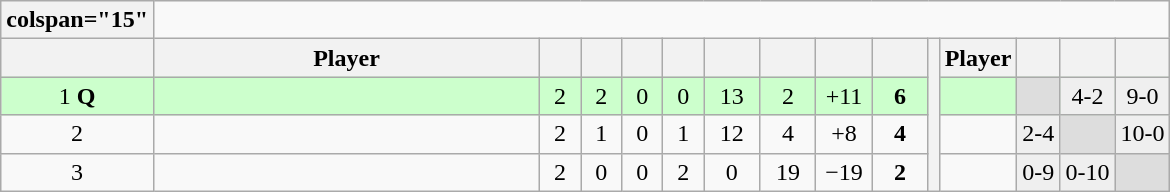<table class=wikitable style=text-align:center>
<tr>
<th>colspan="15" </th>
</tr>
<tr>
<th width=20 abbr=Position></th>
<th width=250>Player</th>
<th width=20 abbr=Played></th>
<th width=20 abbr=Won></th>
<th width=20 abbr=Drawn></th>
<th width=20 abbr=Lost></th>
<th width=30 abbr=Points for></th>
<th width=30 abbr=Points against></th>
<th width=30 abbr=Points difference></th>
<th width=30 abbr=Points></th>
<th rowspan="4" abbr=H2H></th>
<th>Player</th>
<th></th>
<th></th>
<th></th>
</tr>
<tr bgcolor=#CCFFCC>
<td>1 <strong>Q</strong></td>
<td align=left><strong></strong></td>
<td>2</td>
<td>2</td>
<td>0</td>
<td>0</td>
<td>13</td>
<td>2</td>
<td>+11</td>
<td><strong>6</strong></td>
<td></td>
<td bgcolor="#dddddd"> </td>
<td bgcolor="#efefef">4-2</td>
<td bgcolor="#efefef">9-0</td>
</tr>
<tr>
<td>2  </td>
<td align=left><strong></strong></td>
<td>2</td>
<td>1</td>
<td>0</td>
<td>1</td>
<td>12</td>
<td>4</td>
<td>+8</td>
<td><strong>4</strong></td>
<td></td>
<td bgcolor="#efefef">2-4</td>
<td bgcolor="#dddddd"> </td>
<td bgcolor="#efefef">10-0</td>
</tr>
<tr>
<td>3 </td>
<td align=left></td>
<td>2</td>
<td>0</td>
<td>0</td>
<td>2</td>
<td>0</td>
<td>19</td>
<td>−19</td>
<td><strong>2</strong></td>
<td></td>
<td bgcolor="#efefef">0-9</td>
<td bgcolor="#efefef">0-10</td>
<td bgcolor="#dddddd"> </td>
</tr>
</table>
